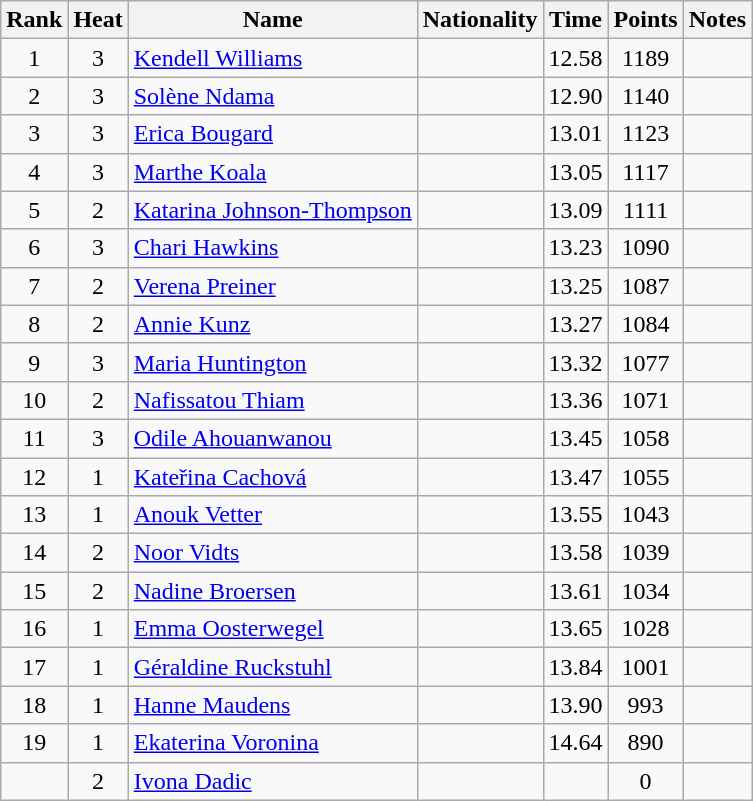<table class="wikitable sortable" style="text-align:center">
<tr>
<th>Rank</th>
<th>Heat</th>
<th>Name</th>
<th>Nationality</th>
<th>Time</th>
<th>Points</th>
<th>Notes</th>
</tr>
<tr>
<td>1</td>
<td>3</td>
<td align=left><a href='#'>Kendell Williams</a></td>
<td align=left></td>
<td>12.58</td>
<td>1189</td>
<td><strong></strong></td>
</tr>
<tr>
<td>2</td>
<td>3</td>
<td align=left><a href='#'>Solène Ndama</a></td>
<td align=left></td>
<td>12.90</td>
<td>1140</td>
<td></td>
</tr>
<tr>
<td>3</td>
<td>3</td>
<td align=left><a href='#'>Erica Bougard</a></td>
<td align=left></td>
<td>13.01</td>
<td>1123</td>
<td></td>
</tr>
<tr>
<td>4</td>
<td>3</td>
<td align=left><a href='#'>Marthe Koala</a></td>
<td align=left></td>
<td>13.05</td>
<td>1117</td>
<td><strong></strong></td>
</tr>
<tr>
<td>5</td>
<td>2</td>
<td align=left><a href='#'>Katarina Johnson-Thompson</a></td>
<td align=left></td>
<td>13.09</td>
<td>1111</td>
<td></td>
</tr>
<tr>
<td>6</td>
<td>3</td>
<td align=left><a href='#'>Chari Hawkins</a></td>
<td align=left></td>
<td>13.23</td>
<td>1090</td>
<td></td>
</tr>
<tr>
<td>7</td>
<td>2</td>
<td align=left><a href='#'>Verena Preiner</a></td>
<td align=left></td>
<td>13.25</td>
<td>1087</td>
<td></td>
</tr>
<tr>
<td>8</td>
<td>2</td>
<td align=left><a href='#'>Annie Kunz</a></td>
<td align=left></td>
<td>13.27</td>
<td>1084</td>
<td></td>
</tr>
<tr>
<td>9</td>
<td>3</td>
<td align=left><a href='#'>Maria Huntington</a></td>
<td align=left></td>
<td>13.32</td>
<td>1077</td>
<td></td>
</tr>
<tr>
<td>10</td>
<td>2</td>
<td align=left><a href='#'>Nafissatou Thiam</a></td>
<td align=left></td>
<td>13.36</td>
<td>1071</td>
<td></td>
</tr>
<tr>
<td>11</td>
<td>3</td>
<td align=left><a href='#'>Odile Ahouanwanou</a></td>
<td align=left></td>
<td>13.45</td>
<td>1058</td>
<td></td>
</tr>
<tr>
<td>12</td>
<td>1</td>
<td align=left><a href='#'>Kateřina Cachová</a></td>
<td align=left></td>
<td>13.47</td>
<td>1055</td>
<td></td>
</tr>
<tr>
<td>13</td>
<td>1</td>
<td align=left><a href='#'>Anouk Vetter</a></td>
<td align=left></td>
<td>13.55</td>
<td>1043</td>
<td></td>
</tr>
<tr>
<td>14</td>
<td>2</td>
<td align=left><a href='#'>Noor Vidts</a></td>
<td align=left></td>
<td>13.58</td>
<td>1039</td>
<td></td>
</tr>
<tr>
<td>15</td>
<td>2</td>
<td align=left><a href='#'>Nadine Broersen</a></td>
<td align=left></td>
<td>13.61</td>
<td>1034</td>
<td></td>
</tr>
<tr>
<td>16</td>
<td>1</td>
<td align=left><a href='#'>Emma Oosterwegel</a></td>
<td align=left></td>
<td>13.65</td>
<td>1028</td>
<td></td>
</tr>
<tr>
<td>17</td>
<td>1</td>
<td align=left><a href='#'>Géraldine Ruckstuhl</a></td>
<td align=left></td>
<td>13.84</td>
<td>1001</td>
<td></td>
</tr>
<tr>
<td>18</td>
<td>1</td>
<td align=left><a href='#'>Hanne Maudens</a></td>
<td align=left></td>
<td>13.90</td>
<td>993</td>
<td></td>
</tr>
<tr>
<td>19</td>
<td>1</td>
<td align=left><a href='#'>Ekaterina Voronina</a></td>
<td align=left></td>
<td>14.64</td>
<td>890</td>
<td></td>
</tr>
<tr>
<td></td>
<td>2</td>
<td align=left><a href='#'>Ivona Dadic</a></td>
<td align=left></td>
<td></td>
<td>0</td>
<td></td>
</tr>
</table>
